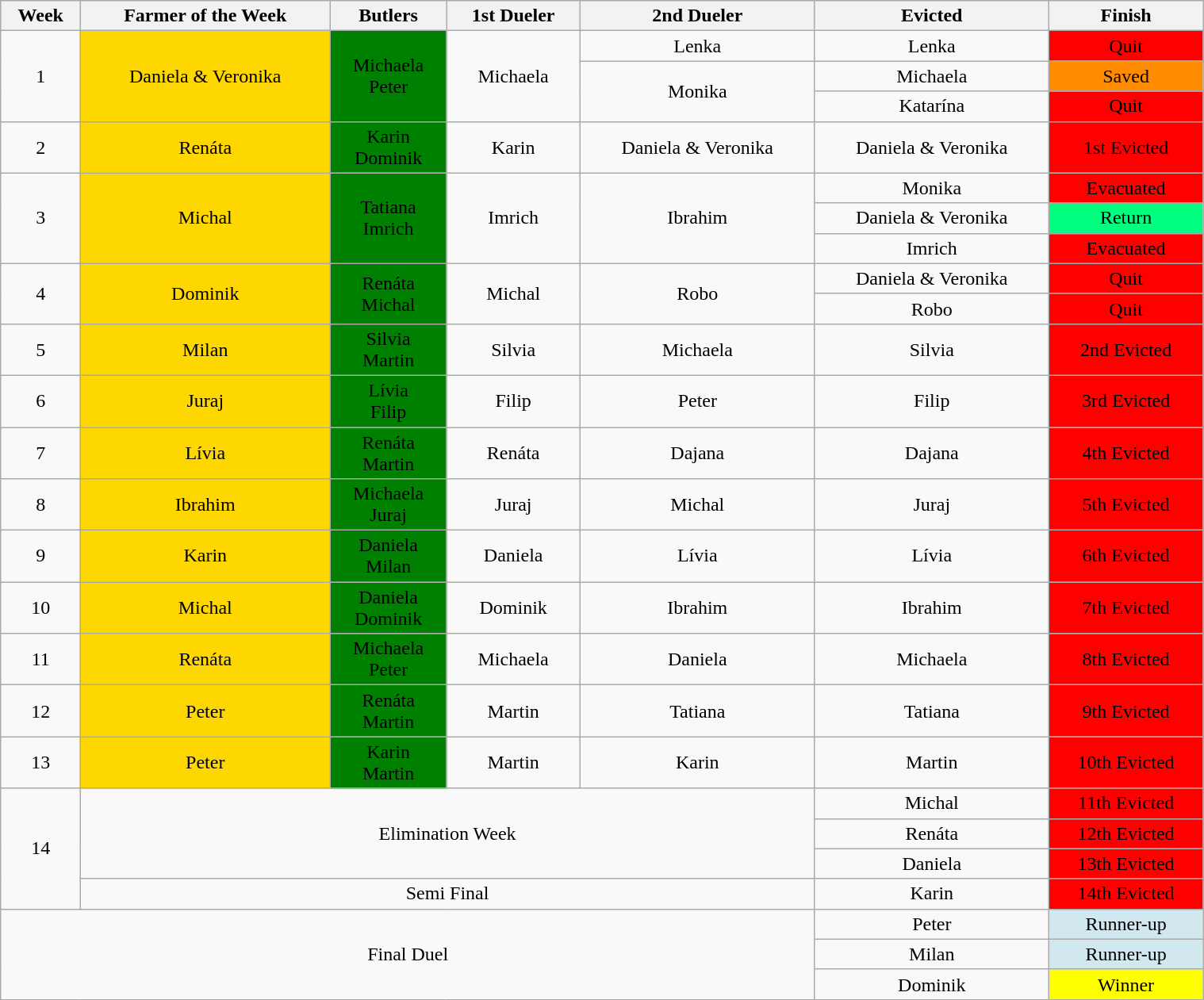<table class="wikitable" style="text-align:center; width:80%; margin-left:auto; margin-right:auto;">
<tr>
<th>Week</th>
<th>Farmer of the Week</th>
<th>Butlers</th>
<th>1st Dueler</th>
<th>2nd Dueler</th>
<th>Evicted</th>
<th>Finish</th>
</tr>
<tr>
<td rowspan="3">1</td>
<td rowspan="3" style="background:gold;">Daniela & Veronika</td>
<td rowspan="3" style="background:green;">Michaela<br>Peter</td>
<td rowspan="3">Michaela</td>
<td rowspan="1">Lenka</td>
<td>Lenka</td>
<td style="background:#f00;">Quit</td>
</tr>
<tr>
<td rowspan="2">Monika</td>
<td>Michaela</td>
<td style="background:#FF8C00">Saved</td>
</tr>
<tr>
<td>Katarína</td>
<td style="background:#f00;">Quit</td>
</tr>
<tr>
<td>2</td>
<td style="background:gold;" colspan=1>Renáta</td>
<td style="background:#008000;">Karin<br>Dominik</td>
<td>Karin</td>
<td>Daniela & Veronika</td>
<td>Daniela & Veronika</td>
<td style="background:#ff0000">1st Evicted</td>
</tr>
<tr>
<td rowspan="3">3</td>
<td rowspan="3" style="background:gold;">Michal</td>
<td rowspan="3" style="background:green;">Tatiana<br>Imrich</td>
<td rowspan="3">Imrich</td>
<td rowspan="3">Ibrahim</td>
<td>Monika</td>
<td style="background:#f00;">Evacuated</td>
</tr>
<tr>
<td>Daniela & Veronika</td>
<td rowspan="1" style="background:#00FF7F">Return</td>
</tr>
<tr>
<td>Imrich</td>
<td style="background:#f00;">Evacuated</td>
</tr>
<tr>
<td rowspan="2">4</td>
<td rowspan="2" style="background:gold;">Dominik</td>
<td rowspan="2" style="background:green;">Renáta<br>Michal</td>
<td rowspan="2">Michal</td>
<td rowspan="2">Robo</td>
<td>Daniela & Veronika</td>
<td style="background:#f00;">Quit</td>
</tr>
<tr>
<td>Robo</td>
<td style="background:#f00;">Quit</td>
</tr>
<tr>
<td>5</td>
<td style="background:gold;">Milan</td>
<td style="background:green;">Silvia<br>Martin</td>
<td>Silvia</td>
<td>Michaela</td>
<td>Silvia</td>
<td style="background:#f00;">2nd Evicted</td>
</tr>
<tr>
<td>6</td>
<td style="background:gold;">Juraj</td>
<td style="background:green;">Lívia<br>Filip</td>
<td>Filip</td>
<td>Peter</td>
<td>Filip</td>
<td style="background:#f00;">3rd Evicted</td>
</tr>
<tr>
<td>7</td>
<td style="background:gold;">Lívia</td>
<td style="background:green;">Renáta<br>Martin</td>
<td>Renáta</td>
<td>Dajana</td>
<td>Dajana</td>
<td style="background:#f00;">4th Evicted</td>
</tr>
<tr>
<td>8</td>
<td style="background:gold;">Ibrahim</td>
<td style="background:green;">Michaela<br>Juraj</td>
<td>Juraj</td>
<td>Michal</td>
<td>Juraj</td>
<td style="background:#f00;">5th Evicted</td>
</tr>
<tr>
<td>9</td>
<td style="background:gold;">Karin</td>
<td style="background:green;">Daniela<br>Milan</td>
<td>Daniela</td>
<td>Lívia</td>
<td>Lívia</td>
<td style="background:#f00;">6th Evicted</td>
</tr>
<tr>
<td>10</td>
<td style="background:gold;">Michal</td>
<td style="background:green;">Daniela<br>Dominik</td>
<td>Dominik</td>
<td>Ibrahim</td>
<td>Ibrahim</td>
<td style="background:#f00;">7th Evicted</td>
</tr>
<tr>
<td>11</td>
<td style="background:gold;">Renáta</td>
<td style="background:green;">Michaela<br>Peter</td>
<td>Michaela</td>
<td>Daniela</td>
<td>Michaela</td>
<td style="background:#f00;">8th Evicted</td>
</tr>
<tr>
<td>12</td>
<td style="background:gold;">Peter</td>
<td style="background:green;">Renáta<br>Martin</td>
<td>Martin</td>
<td>Tatiana</td>
<td>Tatiana</td>
<td style="background:#f00;">9th Evicted</td>
</tr>
<tr>
<td>13</td>
<td style="background:gold;">Peter</td>
<td style="background:green;">Karin<br>Martin</td>
<td>Martin</td>
<td>Karin</td>
<td>Martin</td>
<td style="background:#f00;">10th Evicted</td>
</tr>
<tr>
<td rowspan="4">14</td>
<td colspan="4" rowspan="3">Elimination Week</td>
<td>Michal</td>
<td style="background:#f00;">11th Evicted</td>
</tr>
<tr>
<td>Renáta</td>
<td style="background:#f00;">12th Evicted</td>
</tr>
<tr>
<td>Daniela</td>
<td style="background:#f00;">13th Evicted</td>
</tr>
<tr>
<td colspan="4" rowspan="1">Semi Final</td>
<td>Karin</td>
<td style="background:#f00;">14th Evicted</td>
</tr>
<tr>
<td colspan="5" rowspan="3">Final Duel</td>
<td rowspan="1">Peter</td>
<td rowspan="1" style="background:#D1E8EF">Runner-up</td>
</tr>
<tr>
<td rowspan="1">Milan</td>
<td rowspan="1" style="background:#D1E8EF">Runner-up</td>
</tr>
<tr>
<td rowspan="1">Dominik</td>
<td rowspan="1" style="background:yellow">Winner</td>
</tr>
</table>
